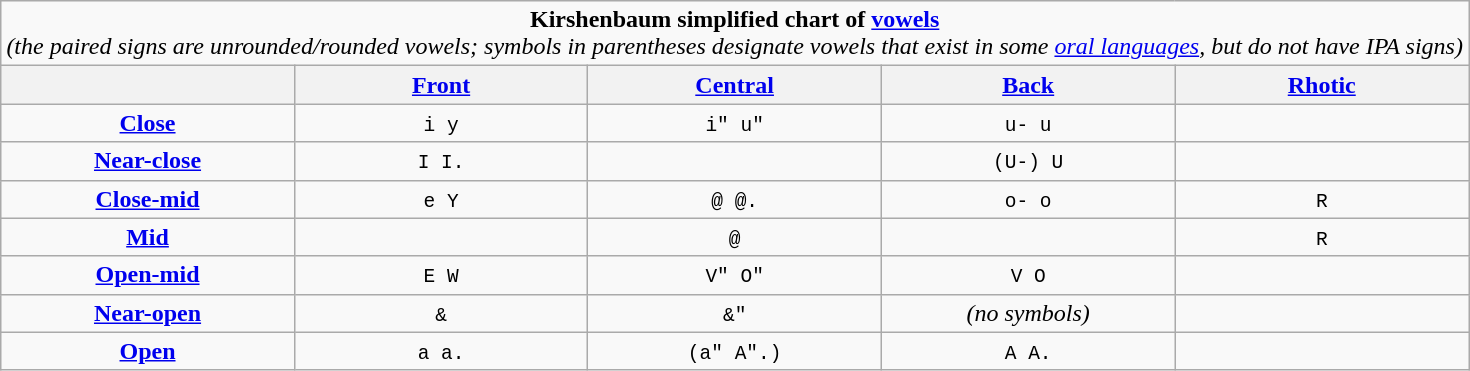<table class="wikitable" style="text-align:center;">
<tr>
<td colspan=5><strong>Kirshenbaum simplified chart of <a href='#'>vowels</a></strong> <br><em>(the paired signs are unrounded/rounded vowels; symbols in parentheses designate vowels that exist in some <a href='#'>oral languages</a>, but do not have IPA signs)</em></td>
</tr>
<tr>
<th></th>
<th width=20%><a href='#'>Front</a></th>
<th width=20%><a href='#'>Central</a></th>
<th width=20%><a href='#'>Back</a></th>
<th width=20%><a href='#'>Rhotic</a></th>
</tr>
<tr>
<td><strong><a href='#'>Close</a></strong></td>
<td><code>i y</code></td>
<td><code>i" u"</code></td>
<td><code>u- u</code></td>
<td></td>
</tr>
<tr>
<td><strong><a href='#'>Near-close</a></strong></td>
<td><code>I I.</code></td>
<td></td>
<td><code>(U-) U</code></td>
<td></td>
</tr>
<tr>
<td><strong><a href='#'>Close-mid</a></strong></td>
<td><code>e Y</code></td>
<td><code>@<umd> @.</code></td>
<td><code>o- o</code></td>
<td><code>R<umd></code></td>
</tr>
<tr>
<td><strong><a href='#'>Mid</a></strong></td>
<td></td>
<td><code>@</code></td>
<td></td>
<td><code>R</code></td>
</tr>
<tr>
<td><strong><a href='#'>Open-mid</a></strong></td>
<td><code>E W</code></td>
<td><code>V" O"</code></td>
<td><code>V O</code></td>
<td></td>
</tr>
<tr>
<td><strong><a href='#'>Near-open</a></strong></td>
<td><code>&</code></td>
<td><code>&"</code></td>
<td><em>(no symbols)</em></td>
<td></td>
</tr>
<tr>
<td><strong><a href='#'>Open</a></strong></td>
<td><code>a a.</code></td>
<td><code>(a" A".)</code></td>
<td><code>A A.</code></td>
<td></td>
</tr>
</table>
